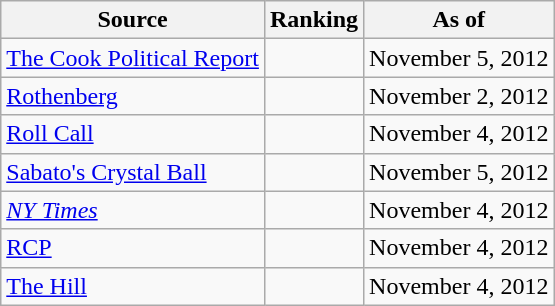<table class="wikitable" style="text-align:center">
<tr>
<th>Source</th>
<th>Ranking</th>
<th>As of</th>
</tr>
<tr>
<td align=left><a href='#'>The Cook Political Report</a></td>
<td></td>
<td>November 5, 2012</td>
</tr>
<tr>
<td align=left><a href='#'>Rothenberg</a></td>
<td></td>
<td>November 2, 2012</td>
</tr>
<tr>
<td align=left><a href='#'>Roll Call</a></td>
<td></td>
<td>November 4, 2012</td>
</tr>
<tr>
<td align=left><a href='#'>Sabato's Crystal Ball</a></td>
<td></td>
<td>November 5, 2012</td>
</tr>
<tr>
<td align=left><a href='#'><em>NY Times</em></a></td>
<td></td>
<td>November 4, 2012</td>
</tr>
<tr>
<td align="left"><a href='#'>RCP</a></td>
<td></td>
<td>November 4, 2012</td>
</tr>
<tr>
<td align=left><a href='#'>The Hill</a></td>
<td></td>
<td>November 4, 2012</td>
</tr>
</table>
